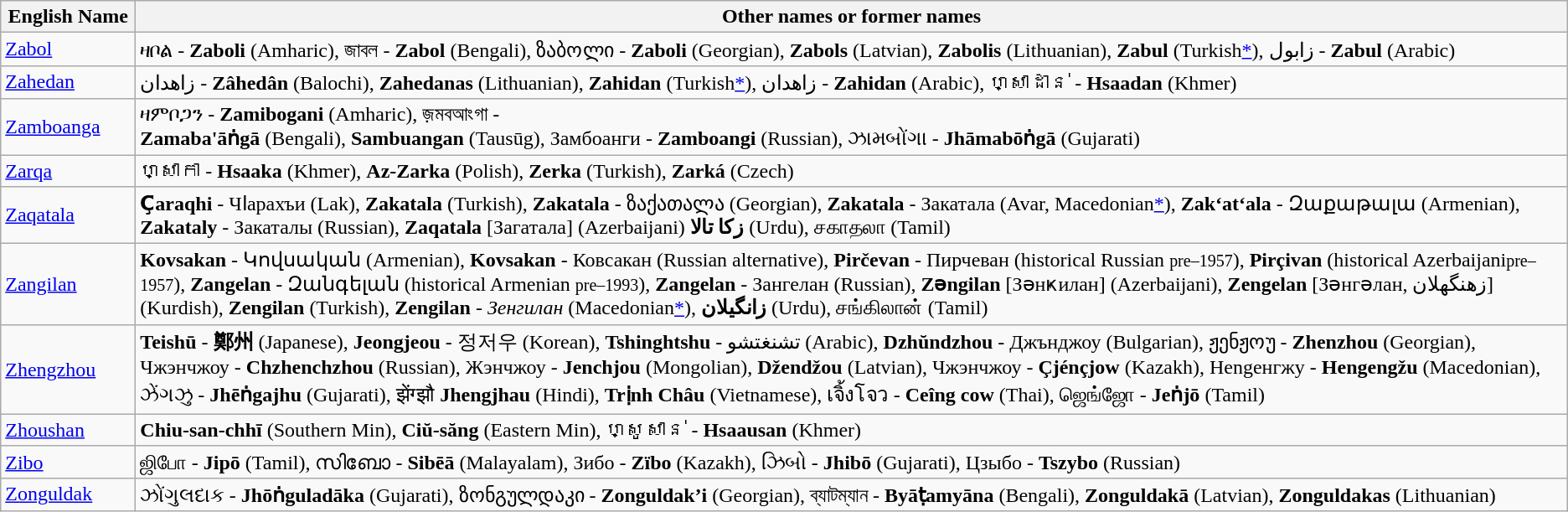<table class="wikitable">
<tr>
<th style="width:100px;">English Name</th>
<th>Other names or former names</th>
</tr>
<tr>
<td> <a href='#'>Zabol</a></td>
<td>ዛቦል - <strong>Zaboli</strong> (Amharic), জাবল - <strong>Zabol</strong> (Bengali), ზაბოლი - <strong>Zaboli</strong> (Georgian), <strong>Zabols</strong> (Latvian), <strong>Zabolis</strong> (Lithuanian), <strong>Zabul</strong> (Turkish<a href='#'>*</a>), زابول - <strong>Zabul</strong> (Arabic)</td>
</tr>
<tr>
<td> <a href='#'>Zahedan</a></td>
<td>زاهدان - <strong>Zâhedân</strong> (Balochi), <strong>Zahedanas</strong> (Lithuanian), <strong>Zahidan</strong> (Turkish<a href='#'>*</a>), زاهدان - <strong>Zahidan</strong> (Arabic), ហ្សាដាន់ - <strong>Hsaadan</strong> (Khmer)</td>
</tr>
<tr>
<td> <a href='#'>Zamboanga</a></td>
<td>ዛምቦጋን - <strong>Zamibogani</strong> (Amharic), জ়মবআংগা -<br><strong>Zamaba'āṅgā</strong> (Bengali), <strong>Sambuangan</strong> (Tausūg),  Замбоанги - <strong>Zamboangi</strong> (Russian), ઝામબોંગા -  <strong>Jhāmabōṅgā</strong> (Gujarati)</td>
</tr>
<tr>
<td> <a href='#'>Zarqa</a></td>
<td>ហ្សាកា - <strong>Hsaaka</strong> (Khmer), <strong>Az-Zarka</strong> (Polish), <strong>Zerka</strong> (Turkish), <strong>Zarká</strong> (Czech)</td>
</tr>
<tr>
<td> <a href='#'>Zaqatala</a></td>
<td><strong>Ç̌araqhi</strong> - Чӏарахъи (Lak), <strong>Zakatala</strong> (Turkish), <strong>Zakatala</strong> - ზაქათალა (Georgian), <strong>Zakatala</strong> - Закатала (Avar, Macedonian<a href='#'>*</a>), <strong>Zak‘at‘ala</strong> - Զաքաթալա (Armenian), <strong>Zakataly</strong> - Закаталы (Russian), <strong>Zaqatala</strong> [Загатала] (Azerbaijani) <strong>زکا تالا </strong> (Urdu), சகாதலா (Tamil)</td>
</tr>
<tr>
<td> <a href='#'>Zangilan</a></td>
<td><strong>Kovsakan</strong> - Կովսական (Armenian), <strong>Kovsakan</strong> - Ковсакан (Russian alternative), <strong>Pirčevan</strong> - Пирчеван (historical Russian <small>pre–1957</small>), <strong>Pirçivan</strong> (historical Azerbaijani<small>pre–1957</small>), <strong>Zangelan</strong> - Զանգելան (historical Armenian <small>pre–1993</small>), <strong>Zangelan</strong> - Зангелан (Russian), <strong>Zəngilan</strong> [Зәнҝилан] (Azerbaijani), <strong>Zengelan</strong> [Зәнгәлан, زهنگهلان] (Kurdish), <strong>Zengilan</strong> (Turkish), <strong>Zengilan</strong> - <em>Зенгилан</em> (Macedonian<a href='#'>*</a>), <strong>زانگیلان</strong> (Urdu), சங்கிலான் (Tamil)</td>
</tr>
<tr>
<td> <a href='#'>Zhengzhou</a></td>
<td><strong>Teishū</strong> -  <strong>鄭州</strong> (Japanese), <strong>Jeongjeou</strong> -  정저우 (Korean), <strong>Tshinghtshu</strong> -  تشنغتشو (Arabic), <strong>Dzhŭndzhou</strong> -  Джънджоу (Bulgarian),  ჟენჟოუ - <strong>Zhenzhou</strong> (Georgian), Чжэнчжоу - <strong>Chzhenchzhou</strong> (Russian),  Жэнчжоу - <strong>Jenchjou</strong> (Mongolian), <strong>Džendžou</strong> (Latvian),  Чжэнчжоу - <strong>Çjénçjow</strong> (Kazakh),  Hengенгжу -  <strong>Hengengžu</strong> (Macedonian), ઝેંગઝુ -  <strong>Jhēṅgajhu</strong> (Gujarati),  झेंग्झौ <strong>Jhengjhau</strong> (Hindi), <strong>Trịnh Châu</strong> (Vietnamese), เจิ้งโจว -  <strong>Ceîng cow</strong> (Thai), ஜெங்ஜோ - <strong>Jeṅjō</strong> (Tamil)</td>
</tr>
<tr>
<td> <a href='#'>Zhoushan</a></td>
<td><strong>Chiu-san-chhī</strong> (Southern Min), <strong>Ciŭ-săng</strong> (Eastern Min),  ហ្សូសាន់ - <strong>Hsaausan</strong> (Khmer)</td>
</tr>
<tr>
<td> <a href='#'>Zibo</a></td>
<td>ஜிபோ - <strong>Jipō</strong> (Tamil), സിബോ - <strong>Sibēā</strong> (Malayalam), Зибо - <strong>Zïbo</strong> (Kazakh), ઝિબો - <strong>Jhibō</strong> (Gujarati), Цзыбо - <strong>Tszybo</strong> (Russian)</td>
</tr>
<tr>
<td> <a href='#'>Zonguldak</a></td>
<td>ઝોંગુલદાક - <strong>Jhōṅguladāka</strong> (Gujarati),  ზონგულდაკი - <strong>Zonguldak’i</strong> (Georgian),  ব্যাটম্যান - <strong>Byāṭamyāna</strong> (Bengali), <strong>Zonguldakā</strong> (Latvian), <strong>Zonguldakas</strong> (Lithuanian)</td>
</tr>
</table>
